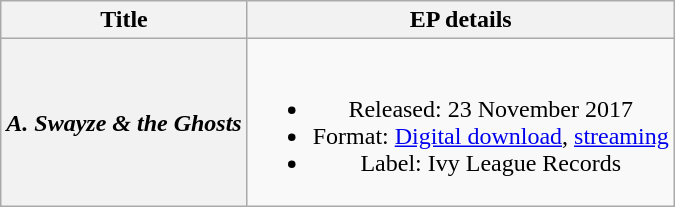<table class="wikitable plainrowheaders" style="text-align:center;" border="1">
<tr>
<th>Title</th>
<th>EP details</th>
</tr>
<tr>
<th scope="row"><em>A. Swayze & the Ghosts</em></th>
<td><br><ul><li>Released: 23 November 2017</li><li>Format: <a href='#'>Digital download</a>, <a href='#'>streaming</a></li><li>Label: Ivy League Records</li></ul></td>
</tr>
</table>
